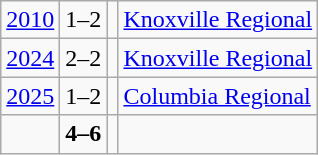<table class="wikitable">
<tr>
<td><a href='#'>2010</a></td>
<td>1–2</td>
<td></td>
<td><a href='#'>Knoxville Regional</a></td>
</tr>
<tr>
<td><a href='#'>2024</a></td>
<td>2–2</td>
<td></td>
<td><a href='#'>Knoxville Regional</a></td>
</tr>
<tr>
<td><a href='#'>2025</a></td>
<td>1–2</td>
<td></td>
<td><a href='#'>Columbia Regional</a></td>
</tr>
<tr>
<td></td>
<td><strong>4–6</strong></td>
<td><strong></strong></td>
<td></td>
</tr>
</table>
